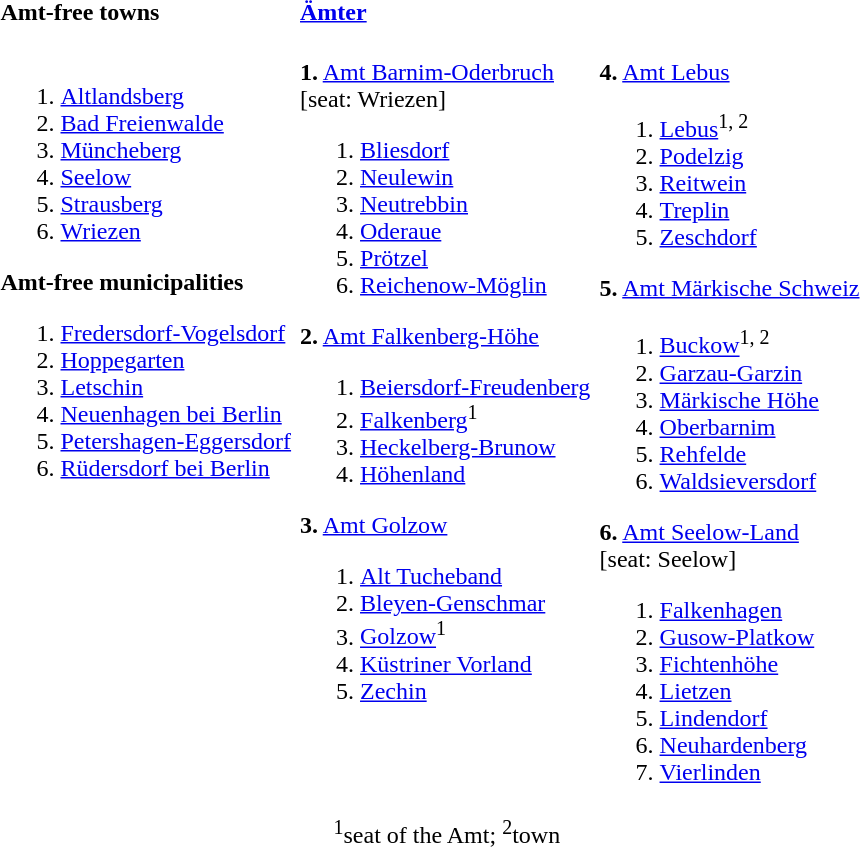<table>
<tr>
<th width=33% align=left>Amt-free towns</th>
<th width=33% align=left><a href='#'>Ämter</a></th>
<th width=33% align=left></th>
</tr>
<tr valign=top>
<td><br><ol><li><a href='#'>Altlandsberg</a></li><li><a href='#'>Bad Freienwalde</a></li><li><a href='#'>Müncheberg</a></li><li><a href='#'>Seelow</a></li><li><a href='#'>Strausberg</a></li><li><a href='#'>Wriezen</a></li></ol><strong>Amt-free municipalities</strong><ol><li><a href='#'>Fredersdorf-Vogelsdorf</a></li><li><a href='#'>Hoppegarten</a></li><li><a href='#'>Letschin</a></li><li><a href='#'>Neuenhagen bei Berlin</a></li><li><a href='#'>Petershagen-Eggersdorf</a></li><li><a href='#'>Rüdersdorf bei Berlin</a></li></ol></td>
<td><br><strong>1.</strong> <a href='#'>Amt Barnim-Oderbruch</a><br>[seat: Wriezen]<ol><li><a href='#'>Bliesdorf</a></li><li><a href='#'>Neulewin</a></li><li><a href='#'>Neutrebbin</a></li><li><a href='#'>Oderaue</a></li><li><a href='#'>Prötzel</a></li><li><a href='#'>Reichenow-Möglin</a></li></ol><strong>2.</strong> <a href='#'>Amt Falkenberg-Höhe</a><ol><li><a href='#'>Beiersdorf-Freudenberg</a></li><li><a href='#'>Falkenberg</a><sup>1</sup></li><li><a href='#'>Heckelberg-Brunow</a></li><li><a href='#'>Höhenland</a></li></ol><strong>3.</strong> <a href='#'>Amt Golzow</a><ol><li><a href='#'>Alt Tucheband</a></li><li><a href='#'>Bleyen-Genschmar</a></li><li><a href='#'>Golzow</a><sup>1</sup></li><li><a href='#'>Küstriner Vorland</a></li><li><a href='#'>Zechin</a></li></ol></td>
<td><br><strong>4.</strong> <a href='#'>Amt Lebus</a><ol><li><a href='#'>Lebus</a><sup>1, 2</sup></li><li><a href='#'>Podelzig</a></li><li><a href='#'>Reitwein</a></li><li><a href='#'>Treplin</a></li><li><a href='#'>Zeschdorf</a></li></ol><strong>5.</strong> <a href='#'>Amt Märkische Schweiz</a><ol><li><a href='#'>Buckow</a><sup>1, 2</sup></li><li><a href='#'>Garzau-Garzin</a></li><li><a href='#'>Märkische Höhe</a></li><li><a href='#'>Oberbarnim</a></li><li><a href='#'>Rehfelde</a></li><li><a href='#'>Waldsieversdorf</a></li></ol><strong>6.</strong> <a href='#'>Amt Seelow-Land</a><br>[seat: Seelow]<ol><li><a href='#'>Falkenhagen</a></li><li><a href='#'>Gusow-Platkow</a></li><li><a href='#'>Fichtenhöhe</a></li><li><a href='#'>Lietzen</a></li><li><a href='#'>Lindendorf</a></li><li><a href='#'>Neuhardenberg</a></li><li><a href='#'>Vierlinden</a></li></ol></td>
</tr>
<tr>
<td colspan=3 align=center><sup>1</sup>seat of the Amt; <sup>2</sup>town</td>
</tr>
</table>
